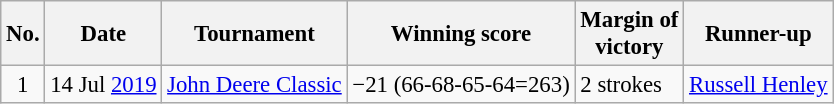<table class="wikitable" style="font-size:95%;">
<tr>
<th>No.</th>
<th>Date</th>
<th>Tournament</th>
<th>Winning score</th>
<th>Margin of<br>victory</th>
<th>Runner-up</th>
</tr>
<tr>
<td align=center>1</td>
<td align=right>14 Jul <a href='#'>2019</a></td>
<td><a href='#'>John Deere Classic</a></td>
<td>−21 (66-68-65-64=263)</td>
<td>2 strokes</td>
<td> <a href='#'>Russell Henley</a></td>
</tr>
</table>
